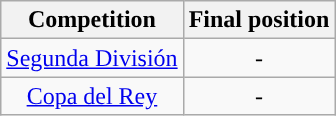<table class="wikitable" style="font-size:100%; text-align:center">
<tr>
<th>Competition</th>
<th>Final position</th>
</tr>
<tr style="background:">
<td><a href='#'>Segunda División</a></td>
<td>-</td>
</tr>
<tr style="background:">
<td><a href='#'>Copa del Rey</a></td>
<td>-</td>
</tr>
</table>
